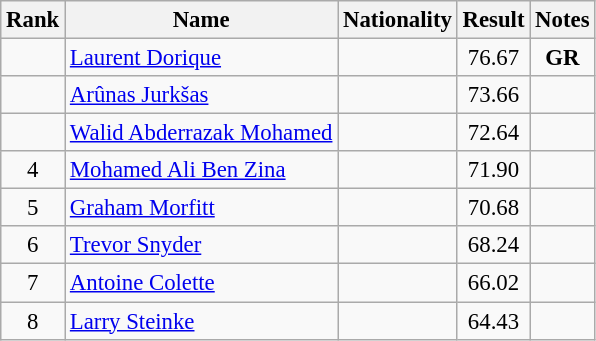<table class="wikitable sortable" style="text-align:center;font-size:95%">
<tr>
<th>Rank</th>
<th>Name</th>
<th>Nationality</th>
<th>Result</th>
<th>Notes</th>
</tr>
<tr>
<td></td>
<td align=left><a href='#'>Laurent Dorique</a></td>
<td align=left></td>
<td>76.67</td>
<td><strong>GR</strong></td>
</tr>
<tr>
<td></td>
<td align=left><a href='#'>Arûnas Jurkšas</a></td>
<td align=left></td>
<td>73.66</td>
<td></td>
</tr>
<tr>
<td></td>
<td align=left><a href='#'>Walid Abderrazak Mohamed</a></td>
<td align=left></td>
<td>72.64</td>
<td></td>
</tr>
<tr>
<td>4</td>
<td align=left><a href='#'>Mohamed Ali Ben Zina</a></td>
<td align=left></td>
<td>71.90</td>
<td></td>
</tr>
<tr>
<td>5</td>
<td align=left><a href='#'>Graham Morfitt</a></td>
<td align=left></td>
<td>70.68</td>
<td></td>
</tr>
<tr>
<td>6</td>
<td align=left><a href='#'>Trevor Snyder</a></td>
<td align=left></td>
<td>68.24</td>
<td></td>
</tr>
<tr>
<td>7</td>
<td align=left><a href='#'>Antoine Colette</a></td>
<td align=left></td>
<td>66.02</td>
<td></td>
</tr>
<tr>
<td>8</td>
<td align=left><a href='#'>Larry Steinke</a></td>
<td align=left></td>
<td>64.43</td>
<td></td>
</tr>
</table>
